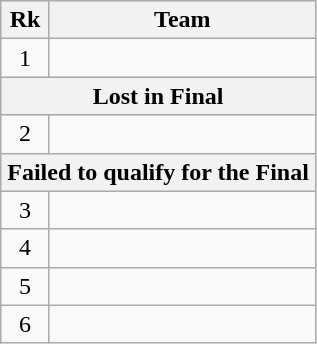<table class=wikitable style=text-align:center>
<tr>
<th width=25>Rk</th>
<th width=170>Team</th>
</tr>
<tr>
<td>1</td>
<td align=left></td>
</tr>
<tr>
<th colspan="6">Lost in Final</th>
</tr>
<tr>
<td>2</td>
<td align=left></td>
</tr>
<tr>
<th colspan="6">Failed to qualify for the Final</th>
</tr>
<tr>
<td>3</td>
<td align=left></td>
</tr>
<tr>
<td>4</td>
<td align=left></td>
</tr>
<tr>
<td>5</td>
<td align=left></td>
</tr>
<tr>
<td>6</td>
<td align=left></td>
</tr>
</table>
